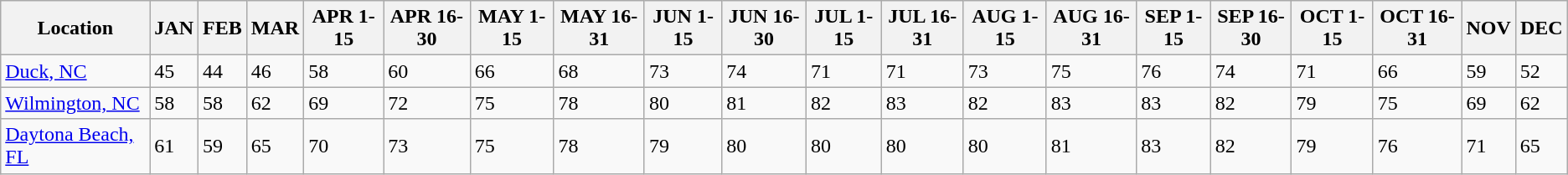<table class="wikitable">
<tr>
<th>Location</th>
<th>JAN</th>
<th>FEB</th>
<th>MAR</th>
<th>APR 1-15</th>
<th>APR 16-30</th>
<th>MAY 1-15</th>
<th>MAY 16-31</th>
<th>JUN 1-15</th>
<th>JUN 16-30</th>
<th>JUL 1-15</th>
<th>JUL 16-31</th>
<th>AUG 1-15</th>
<th>AUG 16-31</th>
<th>SEP 1-15</th>
<th>SEP 16-30</th>
<th>OCT 1-15</th>
<th>OCT 16-31</th>
<th>NOV</th>
<th>DEC</th>
</tr>
<tr>
<td><a href='#'>Duck, NC</a></td>
<td>45</td>
<td>44</td>
<td>46</td>
<td>58</td>
<td>60</td>
<td>66</td>
<td>68</td>
<td>73</td>
<td>74</td>
<td>71</td>
<td>71</td>
<td>73</td>
<td>75</td>
<td>76</td>
<td>74</td>
<td>71</td>
<td>66</td>
<td>59</td>
<td>52</td>
</tr>
<tr>
<td><a href='#'>Wilmington, NC</a></td>
<td>58</td>
<td>58</td>
<td>62</td>
<td>69</td>
<td>72</td>
<td>75</td>
<td>78</td>
<td>80</td>
<td>81</td>
<td>82</td>
<td>83</td>
<td>82</td>
<td>83</td>
<td>83</td>
<td>82</td>
<td>79</td>
<td>75</td>
<td>69</td>
<td>62</td>
</tr>
<tr>
<td><a href='#'>Daytona Beach, FL</a></td>
<td>61</td>
<td>59</td>
<td>65</td>
<td>70</td>
<td>73</td>
<td>75</td>
<td>78</td>
<td>79</td>
<td>80</td>
<td>80</td>
<td>80</td>
<td>80</td>
<td>81</td>
<td>83</td>
<td>82</td>
<td>79</td>
<td>76</td>
<td>71</td>
<td>65</td>
</tr>
</table>
